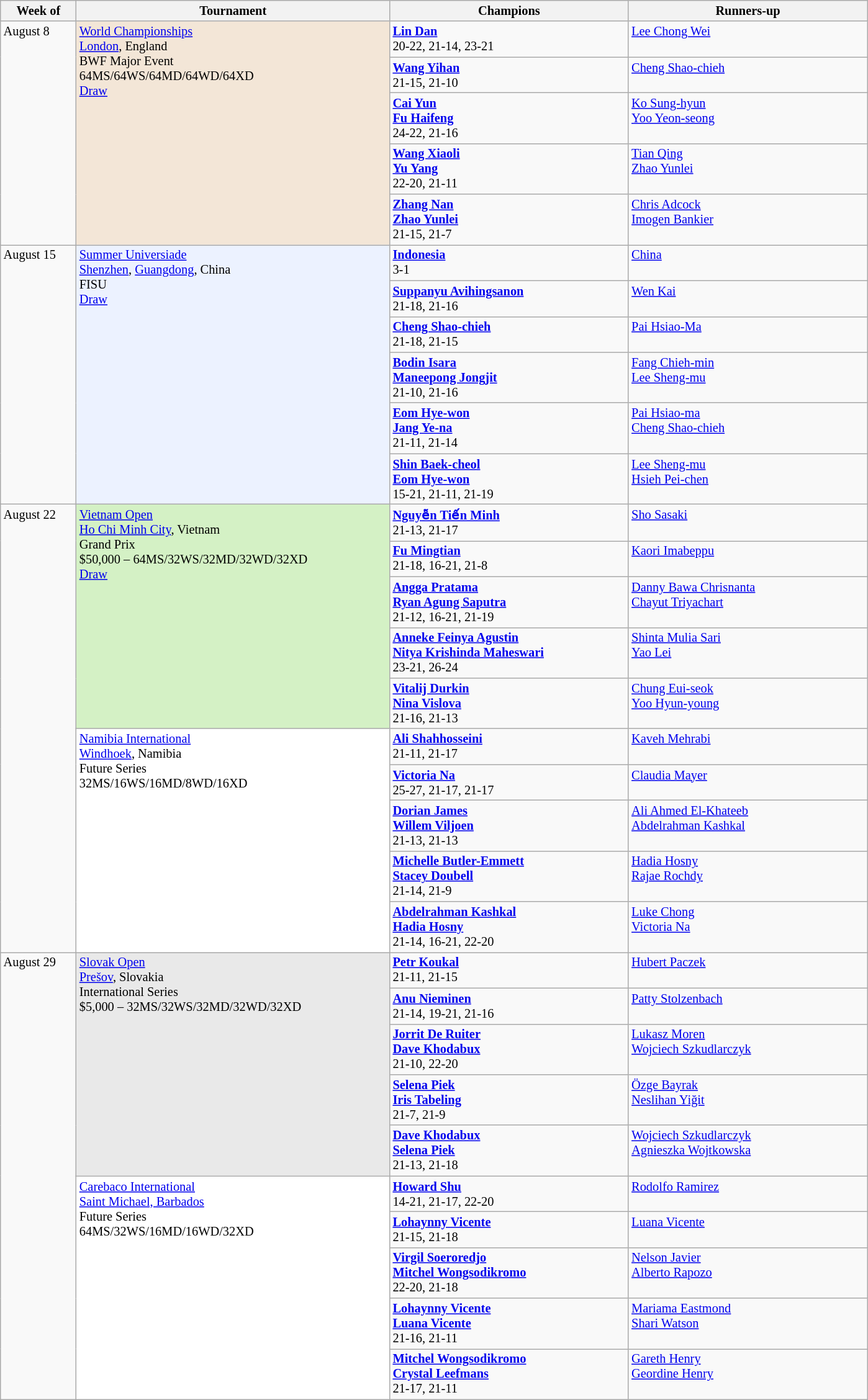<table class=wikitable style=font-size:85%>
<tr>
<th width=75>Week of</th>
<th width=330>Tournament</th>
<th width=250>Champions</th>
<th width=250>Runners-up</th>
</tr>
<tr valign=top>
<td rowspan=5>August 8</td>
<td style="background:#F3E6D7;" rowspan="5"><a href='#'>World Championships</a><br><a href='#'>London</a>, England<br>BWF Major Event<br>64MS/64WS/64MD/64WD/64XD<br><a href='#'>Draw</a></td>
<td> <strong><a href='#'>Lin Dan</a></strong><br>20-22, 21-14, 23-21</td>
<td> <a href='#'>Lee Chong Wei</a></td>
</tr>
<tr valign=top>
<td> <strong><a href='#'>Wang Yihan</a></strong><br>21-15, 21-10</td>
<td> <a href='#'>Cheng Shao-chieh</a></td>
</tr>
<tr valign=top>
<td> <strong><a href='#'>Cai Yun</a><br> <a href='#'>Fu Haifeng</a></strong><br>24-22, 21-16</td>
<td> <a href='#'>Ko Sung-hyun</a><br> <a href='#'>Yoo Yeon-seong</a></td>
</tr>
<tr valign=top>
<td> <strong><a href='#'>Wang Xiaoli</a><br> <a href='#'>Yu Yang</a></strong><br>22-20, 21-11</td>
<td> <a href='#'>Tian Qing</a> <br> <a href='#'>Zhao Yunlei</a></td>
</tr>
<tr valign=top>
<td> <strong><a href='#'>Zhang Nan</a><br> <a href='#'>Zhao Yunlei</a></strong><br>21-15, 21-7</td>
<td> <a href='#'>Chris Adcock</a><br> <a href='#'>Imogen Bankier</a></td>
</tr>
<tr valign=top>
<td rowspan=6>August 15</td>
<td style="background:#ECF2FF;" rowspan="6"><a href='#'>Summer Universiade</a><br><a href='#'>Shenzhen</a>, <a href='#'>Guangdong</a>, China<br>FISU<br><a href='#'>Draw</a></td>
<td> <strong><a href='#'>Indonesia</a></strong><br>3-1</td>
<td> <a href='#'>China</a></td>
</tr>
<tr valign=top>
<td> <strong><a href='#'>Suppanyu Avihingsanon</a></strong><br>21-18, 21-16</td>
<td> <a href='#'>Wen Kai</a></td>
</tr>
<tr valign=top>
<td> <strong><a href='#'>Cheng Shao-chieh</a></strong> <br>21-18, 21-15</td>
<td> <a href='#'>Pai Hsiao-Ma</a></td>
</tr>
<tr valign=top>
<td> <strong><a href='#'>Bodin Isara</a><br> <a href='#'>Maneepong Jongjit</a></strong><br>21-10, 21-16</td>
<td> <a href='#'>Fang Chieh-min</a><br> <a href='#'>Lee Sheng-mu</a></td>
</tr>
<tr valign=top>
<td> <strong><a href='#'>Eom Hye-won</a><br> <a href='#'>Jang Ye-na</a></strong><br>21-11, 21-14</td>
<td> <a href='#'>Pai Hsiao-ma</a><br> <a href='#'>Cheng Shao-chieh</a></td>
</tr>
<tr valign=top>
<td> <strong><a href='#'>Shin Baek-cheol</a><br> <a href='#'>Eom Hye-won</a></strong><br>15-21, 21-11, 21-19</td>
<td> <a href='#'>Lee Sheng-mu</a><br> <a href='#'>Hsieh Pei-chen</a></td>
</tr>
<tr valign=top>
<td rowspan=10>August 22</td>
<td style="background:#D4F1C5;" rowspan="5"><a href='#'>Vietnam Open</a><br><a href='#'>Ho Chi Minh City</a>, Vietnam<br>Grand Prix<br>$50,000 – 64MS/32WS/32MD/32WD/32XD<br><a href='#'>Draw</a></td>
<td> <strong><a href='#'>Nguyễn Tiến Minh</a></strong><br>21-13, 21-17</td>
<td> <a href='#'>Sho Sasaki</a></td>
</tr>
<tr valign=top>
<td> <strong><a href='#'>Fu Mingtian</a></strong><br>21-18, 16-21, 21-8</td>
<td> <a href='#'>Kaori Imabeppu</a></td>
</tr>
<tr valign=top>
<td> <strong><a href='#'>Angga Pratama</a><br> <a href='#'>Ryan Agung Saputra</a></strong><br>21-12, 16-21, 21-19</td>
<td> <a href='#'>Danny Bawa Chrisnanta</a><br> <a href='#'>Chayut Triyachart</a></td>
</tr>
<tr valign=top>
<td> <strong><a href='#'>Anneke Feinya Agustin</a><br> <a href='#'>Nitya Krishinda Maheswari</a></strong><br>23-21, 26-24</td>
<td> <a href='#'>Shinta Mulia Sari</a><br> <a href='#'>Yao Lei</a></td>
</tr>
<tr valign=top>
<td> <strong><a href='#'>Vitalij Durkin</a><br> <a href='#'>Nina Vislova</a></strong><br>21-16, 21-13</td>
<td> <a href='#'>Chung Eui-seok</a><br> <a href='#'>Yoo Hyun-young</a></td>
</tr>
<tr valign=top>
<td style="background:#ffffff;" rowspan="5"><a href='#'>Namibia International</a><br><a href='#'>Windhoek</a>, Namibia<br>Future Series<br>32MS/16WS/16MD/8WD/16XD</td>
<td> <strong><a href='#'>Ali Shahhosseini</a></strong><br>21-11, 21-17</td>
<td> <a href='#'>Kaveh Mehrabi</a></td>
</tr>
<tr valign=top>
<td> <strong><a href='#'>Victoria Na</a></strong><br>25-27, 21-17, 21-17</td>
<td> <a href='#'>Claudia Mayer</a></td>
</tr>
<tr valign=top>
<td> <strong><a href='#'>Dorian James</a><br> <a href='#'>Willem Viljoen</a></strong><br>21-13, 21-13</td>
<td> <a href='#'>Ali Ahmed El-Khateeb</a><br> <a href='#'>Abdelrahman Kashkal</a></td>
</tr>
<tr valign=top>
<td> <strong><a href='#'>Michelle Butler-Emmett</a><br> <a href='#'>Stacey Doubell</a></strong><br>21-14, 21-9</td>
<td> <a href='#'>Hadia Hosny</a><br> <a href='#'>Rajae Rochdy</a></td>
</tr>
<tr valign=top>
<td> <strong><a href='#'>Abdelrahman Kashkal</a><br> <a href='#'>Hadia Hosny</a></strong><br>21-14, 16-21, 22-20</td>
<td> <a href='#'>Luke Chong</a><br> <a href='#'>Victoria Na</a></td>
</tr>
<tr valign=top>
<td rowspan=10>August 29</td>
<td style="background:#E9E9E9;" rowspan="5"><a href='#'>Slovak Open</a><br><a href='#'>Prešov</a>, Slovakia<br>International Series<br>$5,000 – 32MS/32WS/32MD/32WD/32XD</td>
<td> <strong><a href='#'>Petr Koukal</a></strong><br>21-11, 21-15</td>
<td> <a href='#'>Hubert Paczek</a></td>
</tr>
<tr valign=top>
<td> <strong><a href='#'>Anu Nieminen</a></strong><br>21-14, 19-21, 21-16</td>
<td> <a href='#'>Patty Stolzenbach</a></td>
</tr>
<tr valign=top>
<td> <strong><a href='#'>Jorrit De Ruiter</a><br> <a href='#'>Dave Khodabux</a></strong><br>21-10, 22-20</td>
<td> <a href='#'>Lukasz Moren</a><br> <a href='#'>Wojciech Szkudlarczyk</a></td>
</tr>
<tr valign=top>
<td> <strong><a href='#'>Selena Piek</a><br> <a href='#'>Iris Tabeling</a></strong><br>21-7, 21-9</td>
<td> <a href='#'>Özge Bayrak</a><br> <a href='#'>Neslihan Yiğit</a></td>
</tr>
<tr valign=top>
<td> <strong><a href='#'>Dave Khodabux</a><br> <a href='#'>Selena Piek</a></strong><br>21-13, 21-18</td>
<td> <a href='#'>Wojciech Szkudlarczyk</a><br> <a href='#'>Agnieszka Wojtkowska</a></td>
</tr>
<tr valign=top>
<td style="background:#ffffff;" rowspan="5"><a href='#'>Carebaco International</a><br><a href='#'>Saint Michael, Barbados</a><br>Future Series<br>64MS/32WS/16MD/16WD/32XD</td>
<td> <strong><a href='#'>Howard Shu</a></strong><br>14-21, 21-17, 22-20</td>
<td> <a href='#'>Rodolfo Ramirez</a></td>
</tr>
<tr valign=top>
<td> <strong><a href='#'>Lohaynny Vicente</a></strong><br>21-15, 21-18</td>
<td> <a href='#'>Luana Vicente</a></td>
</tr>
<tr valign=top>
<td> <strong><a href='#'>Virgil Soeroredjo</a><br> <a href='#'>Mitchel Wongsodikromo</a></strong><br>22-20, 21-18</td>
<td> <a href='#'>Nelson Javier</a><br> <a href='#'>Alberto Rapozo</a></td>
</tr>
<tr valign=top>
<td> <strong><a href='#'>Lohaynny Vicente</a><br> <a href='#'>Luana Vicente</a></strong><br>21-16, 21-11</td>
<td> <a href='#'>Mariama Eastmond</a><br> <a href='#'>Shari Watson</a></td>
</tr>
<tr valign=top>
<td> <strong><a href='#'>Mitchel Wongsodikromo</a><br> <a href='#'>Crystal Leefmans</a></strong><br>21-17, 21-11</td>
<td> <a href='#'>Gareth Henry</a><br> <a href='#'>Geordine Henry</a></td>
</tr>
</table>
